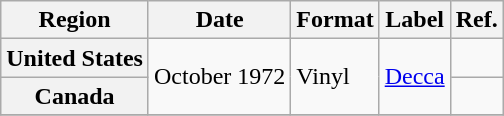<table class="wikitable plainrowheaders">
<tr>
<th scope="col">Region</th>
<th scope="col">Date</th>
<th scope="col">Format</th>
<th scope="col">Label</th>
<th scope="col">Ref.</th>
</tr>
<tr>
<th scope="row">United States</th>
<td rowspan="2">October 1972</td>
<td rowspan="2">Vinyl</td>
<td rowspan="2"><a href='#'>Decca</a></td>
<td></td>
</tr>
<tr>
<th scope="row">Canada</th>
<td></td>
</tr>
<tr>
</tr>
</table>
